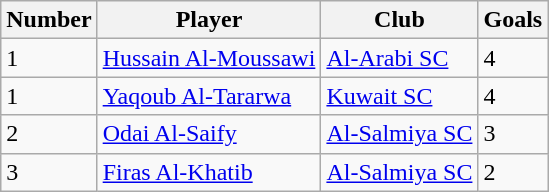<table class="wikitable">
<tr>
<th>Number</th>
<th>Player</th>
<th>Club</th>
<th>Goals</th>
</tr>
<tr>
<td>1</td>
<td><a href='#'>Hussain Al-Moussawi</a></td>
<td><a href='#'>Al-Arabi SC</a></td>
<td>4</td>
</tr>
<tr>
<td>1</td>
<td><a href='#'>Yaqoub Al-Tararwa</a></td>
<td><a href='#'>Kuwait SC</a></td>
<td>4</td>
</tr>
<tr>
<td>2</td>
<td><a href='#'>Odai Al-Saify</a></td>
<td><a href='#'>Al-Salmiya SC</a></td>
<td>3</td>
</tr>
<tr>
<td>3</td>
<td><a href='#'>Firas Al-Khatib</a></td>
<td><a href='#'>Al-Salmiya SC</a></td>
<td>2</td>
</tr>
</table>
